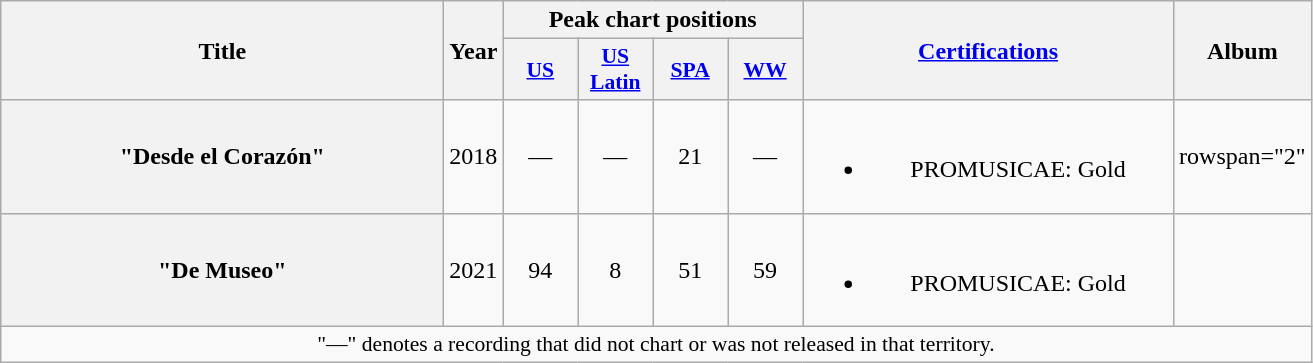<table class="wikitable plainrowheaders" style="text-align:center;">
<tr>
<th scope="col" style="width:18em;" rowspan="2">Title</th>
<th scope="col" style="width:1em;" rowspan="2">Year</th>
<th scope="col" colspan="4">Peak chart positions</th>
<th scope="col" style="width:15em;" rowspan="2"><a href='#'>Certifications</a></th>
<th scope="col" rowspan="2">Album</th>
</tr>
<tr>
<th scope="col" style="width:3em;font-size:90%;"><a href='#'>US</a><br></th>
<th scope="col" style="width:3em;font-size:90%;"><a href='#'>US<br>Latin</a><br></th>
<th scope="col" style="width:3em;font-size:90%;"><a href='#'>SPA</a><br></th>
<th scope="col" style="width:3em;font-size:90%;"><a href='#'>WW</a><br></th>
</tr>
<tr>
<th scope="row">"Desde el Corazón"</th>
<td>2018</td>
<td>—</td>
<td>—</td>
<td>21</td>
<td>—</td>
<td><br><ul><li>PROMUSICAE: Gold</li></ul></td>
<td>rowspan="2" </td>
</tr>
<tr>
<th scope="row">"De Museo"</th>
<td>2021</td>
<td>94</td>
<td>8</td>
<td>51</td>
<td>59</td>
<td><br><ul><li>PROMUSICAE: Gold</li></ul></td>
</tr>
<tr>
<td colspan="14" style="font-size:90%">"—" denotes a recording that did not chart or was not released in that territory.</td>
</tr>
</table>
